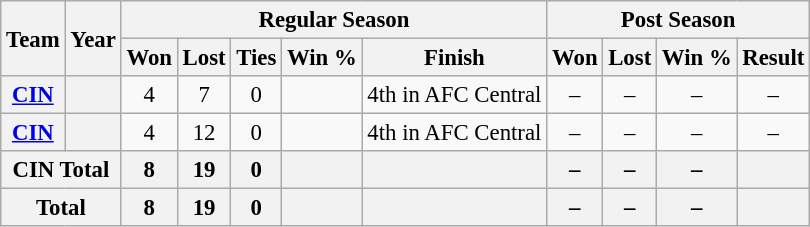<table class="wikitable" style="font-size: 95%; text-align:center;">
<tr>
<th rowspan="2">Team</th>
<th rowspan="2">Year</th>
<th colspan="5">Regular Season</th>
<th colspan="4">Post Season</th>
</tr>
<tr>
<th>Won</th>
<th>Lost</th>
<th>Ties</th>
<th>Win %</th>
<th>Finish</th>
<th>Won</th>
<th>Lost</th>
<th>Win %</th>
<th>Result</th>
</tr>
<tr>
<th><a href='#'>CIN</a></th>
<th></th>
<td>4</td>
<td>7</td>
<td>0</td>
<td></td>
<td>4th in AFC Central</td>
<td>–</td>
<td>–</td>
<td>–</td>
<td>–</td>
</tr>
<tr>
<th><a href='#'>CIN</a></th>
<th></th>
<td>4</td>
<td>12</td>
<td>0</td>
<td></td>
<td>4th in AFC Central</td>
<td>–</td>
<td>–</td>
<td>–</td>
<td>–</td>
</tr>
<tr>
<th colspan="2">CIN Total</th>
<th>8</th>
<th>19</th>
<th>0</th>
<th></th>
<th></th>
<th>–</th>
<th>–</th>
<th>–</th>
<th></th>
</tr>
<tr>
<th colspan="2">Total</th>
<th>8</th>
<th>19</th>
<th>0</th>
<th></th>
<th></th>
<th>–</th>
<th>–</th>
<th>–</th>
<th></th>
</tr>
</table>
